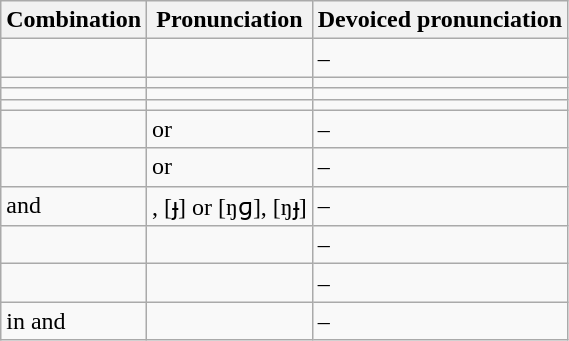<table class="wikitable">
<tr>
<th>Combination</th>
<th>Pronunciation</th>
<th>Devoiced pronunciation</th>
</tr>
<tr>
<td></td>
<td></td>
<td>–</td>
</tr>
<tr>
<td></td>
<td></td>
<td></td>
</tr>
<tr>
<td></td>
<td></td>
<td></td>
</tr>
<tr>
<td></td>
<td></td>
<td></td>
</tr>
<tr>
<td></td>
<td> or </td>
<td>–</td>
</tr>
<tr>
<td></td>
<td> or </td>
<td>–</td>
</tr>
<tr>
<td> and </td>
<td>, [ɟ] or [ŋɡ], [ŋɟ]</td>
<td>–</td>
</tr>
<tr>
<td></td>
<td></td>
<td>–</td>
</tr>
<tr>
<td></td>
<td></td>
<td>–</td>
</tr>
<tr>
<td> in  and </td>
<td></td>
<td>–</td>
</tr>
</table>
